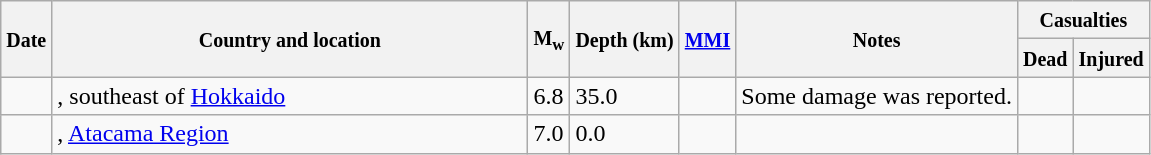<table class="wikitable sortable sort-under" style="border:1px black; margin-left:1em;">
<tr>
<th rowspan="2"><small>Date</small></th>
<th rowspan="2" style="width: 310px"><small>Country and location</small></th>
<th rowspan="2"><small>M<sub>w</sub></small></th>
<th rowspan="2"><small>Depth (km)</small></th>
<th rowspan="2"><small><a href='#'>MMI</a></small></th>
<th rowspan="2" class="unsortable"><small>Notes</small></th>
<th colspan="2"><small>Casualties</small></th>
</tr>
<tr>
<th><small>Dead</small></th>
<th><small>Injured</small></th>
</tr>
<tr>
<td></td>
<td>, southeast of <a href='#'>Hokkaido</a></td>
<td>6.8</td>
<td>35.0</td>
<td></td>
<td>Some damage was reported.</td>
<td></td>
<td></td>
</tr>
<tr>
<td></td>
<td>, <a href='#'>Atacama Region</a></td>
<td>7.0</td>
<td>0.0</td>
<td></td>
<td></td>
<td></td>
<td></td>
</tr>
</table>
